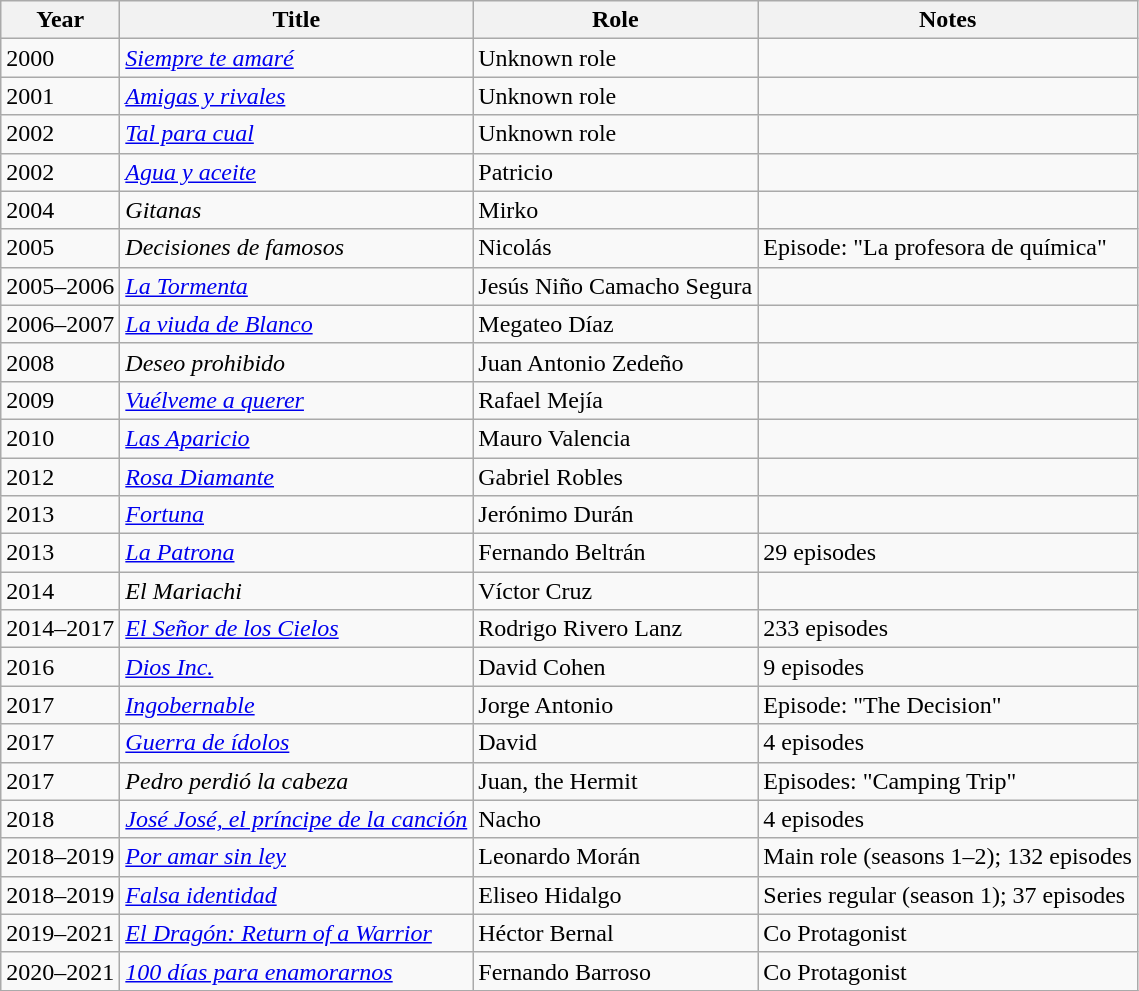<table class="wikitable">
<tr>
<th>Year</th>
<th>Title</th>
<th>Role</th>
<th>Notes</th>
</tr>
<tr>
<td>2000</td>
<td><em><a href='#'>Siempre te amaré</a></em></td>
<td>Unknown role</td>
<td></td>
</tr>
<tr>
<td>2001</td>
<td><em><a href='#'>Amigas y rivales</a></em></td>
<td>Unknown role</td>
<td></td>
</tr>
<tr>
<td>2002</td>
<td><em><a href='#'>Tal para cual</a></em></td>
<td>Unknown role</td>
<td></td>
</tr>
<tr>
<td>2002</td>
<td><em><a href='#'>Agua y aceite</a></em></td>
<td>Patricio</td>
<td></td>
</tr>
<tr>
<td>2004</td>
<td><em>Gitanas</em></td>
<td>Mirko</td>
<td></td>
</tr>
<tr>
<td>2005</td>
<td><em>Decisiones de famosos</em></td>
<td>Nicolás</td>
<td>Episode: "La profesora de química"</td>
</tr>
<tr>
<td>2005–2006</td>
<td><em><a href='#'>La Tormenta</a></em></td>
<td>Jesús Niño Camacho Segura</td>
<td></td>
</tr>
<tr>
<td>2006–2007</td>
<td><em><a href='#'>La viuda de Blanco</a></em></td>
<td>Megateo Díaz</td>
<td></td>
</tr>
<tr>
<td>2008</td>
<td><em>Deseo prohibido</em></td>
<td>Juan Antonio Zedeño</td>
<td></td>
</tr>
<tr>
<td>2009</td>
<td><em><a href='#'>Vuélveme a querer</a></em></td>
<td>Rafael Mejía</td>
<td></td>
</tr>
<tr>
<td>2010</td>
<td><em><a href='#'>Las Aparicio</a></em></td>
<td>Mauro Valencia</td>
<td></td>
</tr>
<tr>
<td>2012</td>
<td><em><a href='#'>Rosa Diamante</a></em></td>
<td>Gabriel Robles</td>
<td></td>
</tr>
<tr>
<td>2013</td>
<td><em><a href='#'>Fortuna</a></em></td>
<td>Jerónimo Durán</td>
<td></td>
</tr>
<tr>
<td>2013</td>
<td><em><a href='#'>La Patrona</a></em></td>
<td>Fernando Beltrán</td>
<td>29 episodes</td>
</tr>
<tr>
<td>2014</td>
<td><em>El Mariachi</em></td>
<td>Víctor Cruz</td>
<td></td>
</tr>
<tr>
<td>2014–2017</td>
<td><em><a href='#'>El Señor de los Cielos</a></em></td>
<td>Rodrigo Rivero Lanz</td>
<td>233 episodes</td>
</tr>
<tr>
<td>2016</td>
<td><em><a href='#'>Dios Inc.</a></em></td>
<td>David Cohen</td>
<td>9 episodes</td>
</tr>
<tr>
<td>2017</td>
<td><em><a href='#'>Ingobernable</a></em></td>
<td>Jorge Antonio</td>
<td>Episode: "The Decision"</td>
</tr>
<tr>
<td>2017</td>
<td><em><a href='#'>Guerra de ídolos</a></em></td>
<td>David</td>
<td>4 episodes</td>
</tr>
<tr>
<td>2017</td>
<td><em>Pedro perdió la cabeza</em></td>
<td>Juan, the Hermit</td>
<td>Episodes: "Camping Trip"</td>
</tr>
<tr>
<td>2018</td>
<td><em><a href='#'>José José, el príncipe de la canción</a></em></td>
<td>Nacho</td>
<td>4 episodes</td>
</tr>
<tr>
<td>2018–2019</td>
<td><em><a href='#'>Por amar sin ley</a></em></td>
<td>Leonardo Morán</td>
<td>Main role (seasons 1–2); 132 episodes</td>
</tr>
<tr>
<td>2018–2019</td>
<td><em><a href='#'>Falsa identidad</a></em></td>
<td>Eliseo Hidalgo</td>
<td>Series regular (season 1); 37 episodes</td>
</tr>
<tr>
<td>2019–2021</td>
<td><em><a href='#'>El Dragón: Return of a Warrior</a></em></td>
<td>Héctor Bernal</td>
<td>Co Protagonist</td>
</tr>
<tr>
<td>2020–2021</td>
<td><em><a href='#'>100 días para enamorarnos</a></em></td>
<td>Fernando Barroso</td>
<td>Co Protagonist</td>
</tr>
<tr>
</tr>
</table>
